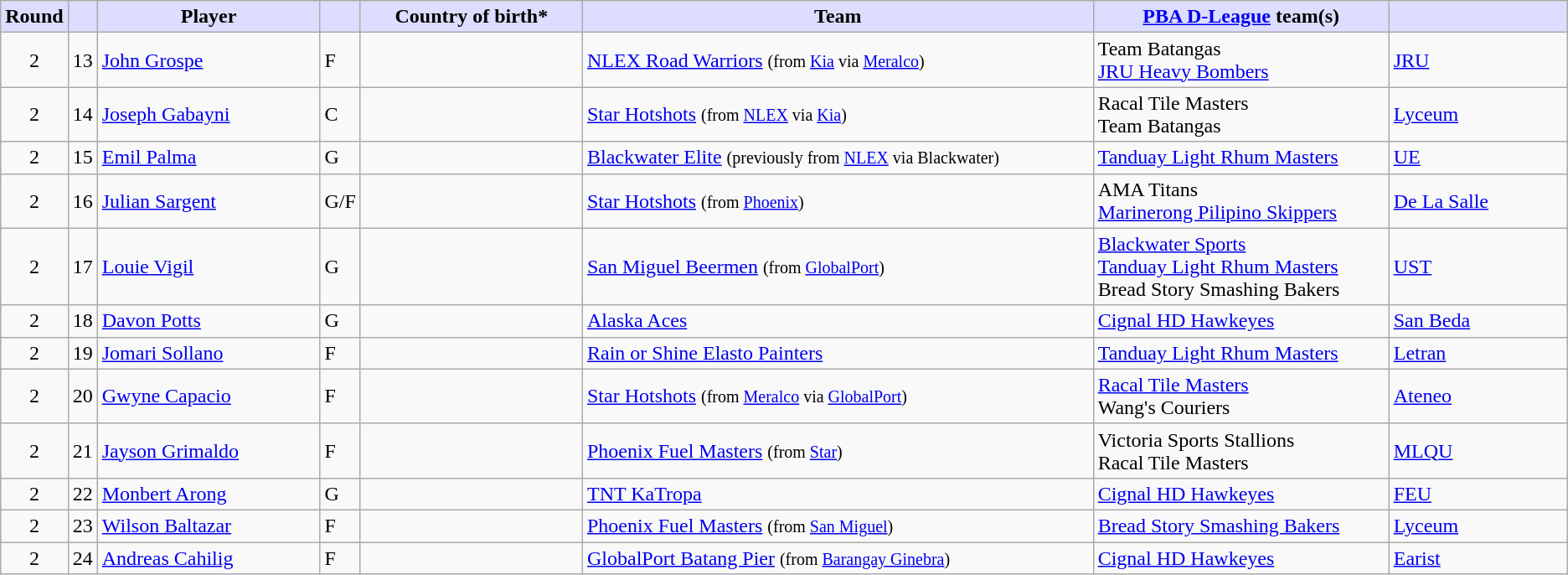<table class="wikitable">
<tr>
<th style="background:#ddf; width:1%;">Round</th>
<th style="background:#ddf; width:1%;"></th>
<th style="background:#ddf; width:15%;">Player</th>
<th style="background:#ddf; width:1%;"></th>
<th style="background:#ddf; width:15%;">Country of birth*</th>
<th style="background:#ddf; width:35%;">Team</th>
<th style="background:#ddf; width:20%;"><a href='#'>PBA D-League</a> team(s)</th>
<th style="background:#ddf; width:20%;"></th>
</tr>
<tr>
<td align=center>2</td>
<td align=center>13</td>
<td><a href='#'>John Grospe</a></td>
<td>F</td>
<td></td>
<td><a href='#'>NLEX Road Warriors</a> <small>(from <a href='#'>Kia</a> via <a href='#'>Meralco</a>)</small></td>
<td>Team Batangas<br><a href='#'>JRU Heavy Bombers</a></td>
<td><a href='#'>JRU</a></td>
</tr>
<tr>
<td align=center>2</td>
<td align=center>14</td>
<td><a href='#'>Joseph Gabayni</a></td>
<td>C</td>
<td></td>
<td><a href='#'>Star Hotshots</a> <small>(from <a href='#'>NLEX</a> via <a href='#'>Kia</a>)</small></td>
<td>Racal Tile Masters<br>Team Batangas</td>
<td><a href='#'>Lyceum</a></td>
</tr>
<tr>
<td align=center>2</td>
<td align=center>15</td>
<td><a href='#'>Emil Palma</a></td>
<td>G</td>
<td></td>
<td><a href='#'>Blackwater Elite</a> <small>(previously from <a href='#'>NLEX</a> via Blackwater)</small></td>
<td><a href='#'>Tanduay Light Rhum Masters</a></td>
<td><a href='#'>UE</a></td>
</tr>
<tr>
<td align=center>2</td>
<td align=center>16</td>
<td><a href='#'>Julian Sargent</a></td>
<td>G/F</td>
<td></td>
<td><a href='#'>Star Hotshots</a> <small>(from <a href='#'>Phoenix</a>)</small></td>
<td>AMA Titans<br><a href='#'>Marinerong Pilipino Skippers</a></td>
<td><a href='#'>De La Salle</a></td>
</tr>
<tr>
<td align=center>2</td>
<td align=center>17</td>
<td><a href='#'>Louie Vigil</a></td>
<td>G</td>
<td></td>
<td><a href='#'>San Miguel Beermen</a> <small>(from <a href='#'>GlobalPort</a>)</small></td>
<td><a href='#'>Blackwater Sports</a><br><a href='#'>Tanduay Light Rhum Masters</a><br>Bread Story Smashing Bakers</td>
<td><a href='#'>UST</a></td>
</tr>
<tr>
<td align=center>2</td>
<td align=center>18</td>
<td><a href='#'>Davon Potts</a></td>
<td>G</td>
<td></td>
<td><a href='#'>Alaska Aces</a></td>
<td><a href='#'>Cignal HD Hawkeyes</a></td>
<td><a href='#'>San Beda</a></td>
</tr>
<tr>
<td align=center>2</td>
<td align=center>19</td>
<td><a href='#'>Jomari Sollano</a></td>
<td>F</td>
<td></td>
<td><a href='#'>Rain or Shine Elasto Painters</a></td>
<td><a href='#'>Tanduay Light Rhum Masters</a></td>
<td><a href='#'>Letran</a></td>
</tr>
<tr>
<td align=center>2</td>
<td align=center>20</td>
<td><a href='#'>Gwyne Capacio</a></td>
<td>F</td>
<td></td>
<td><a href='#'>Star Hotshots</a> <small>(from <a href='#'>Meralco</a> via <a href='#'>GlobalPort</a>)</small></td>
<td><a href='#'>Racal Tile Masters</a> <br>Wang's Couriers</td>
<td><a href='#'>Ateneo</a></td>
</tr>
<tr>
<td align=center>2</td>
<td align=center>21</td>
<td><a href='#'>Jayson Grimaldo</a></td>
<td>F</td>
<td></td>
<td><a href='#'>Phoenix Fuel Masters</a> <small>(from <a href='#'>Star</a>)</small></td>
<td>Victoria Sports Stallions<br>Racal Tile Masters</td>
<td><a href='#'>MLQU</a></td>
</tr>
<tr>
<td align=center>2</td>
<td align=center>22</td>
<td><a href='#'>Monbert Arong</a></td>
<td>G</td>
<td></td>
<td><a href='#'>TNT KaTropa</a></td>
<td><a href='#'>Cignal HD Hawkeyes</a></td>
<td><a href='#'>FEU</a></td>
</tr>
<tr>
<td align=center>2</td>
<td align=center>23</td>
<td><a href='#'>Wilson Baltazar</a></td>
<td>F</td>
<td></td>
<td><a href='#'>Phoenix Fuel Masters</a> <small>(from <a href='#'>San Miguel</a>)</small></td>
<td><a href='#'>Bread Story Smashing Bakers</a></td>
<td><a href='#'>Lyceum</a></td>
</tr>
<tr>
<td align=center>2</td>
<td align=center>24</td>
<td><a href='#'>Andreas Cahilig</a></td>
<td>F</td>
<td></td>
<td><a href='#'>GlobalPort Batang Pier</a> <small>(from <a href='#'>Barangay Ginebra</a>)</small></td>
<td><a href='#'>Cignal HD Hawkeyes</a></td>
<td><a href='#'>Earist</a></td>
</tr>
</table>
